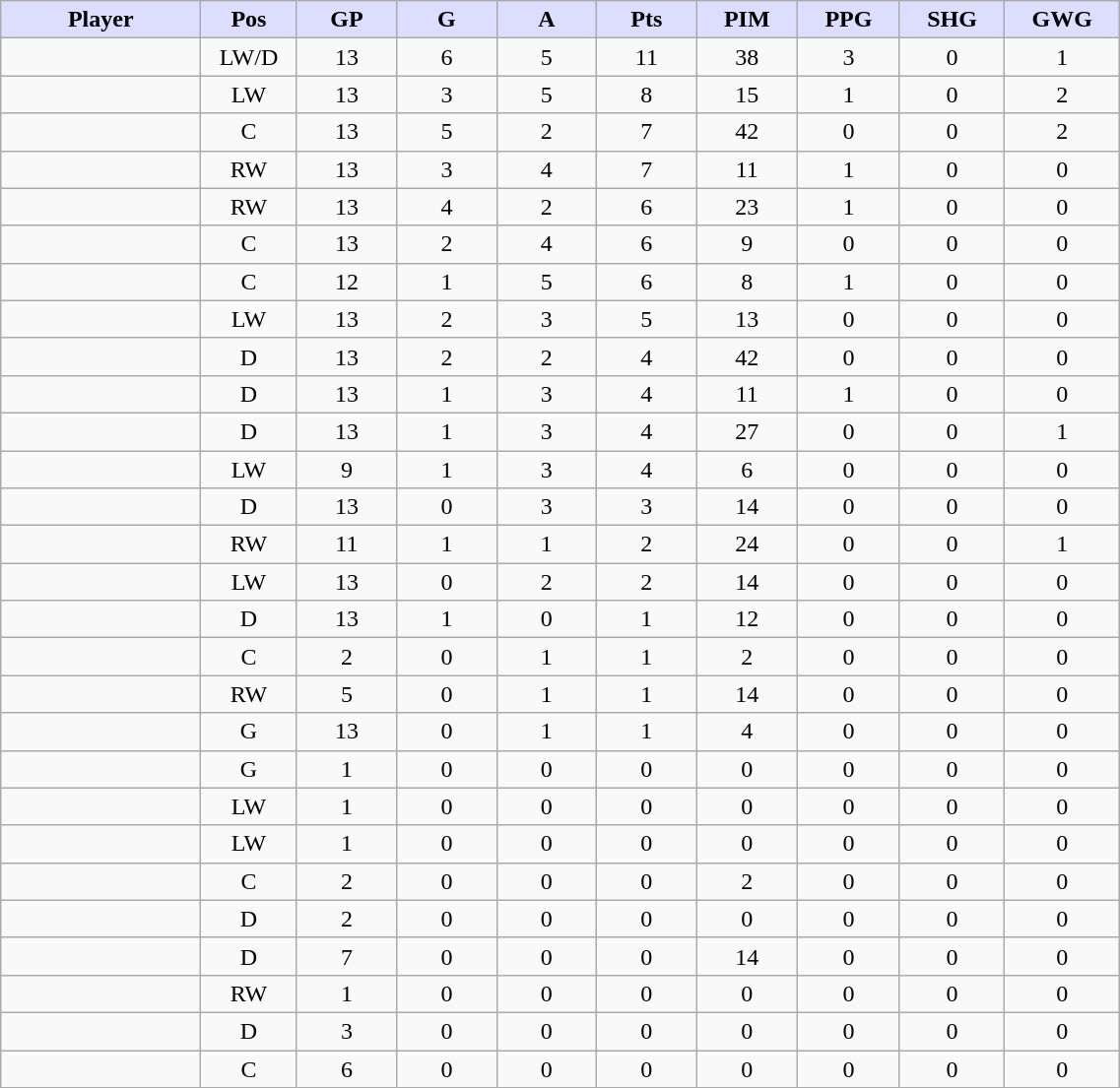<table style="width:60%;" class="wikitable sortable">
<tr style="text-align:center;">
<th style="background:#ddf; width:10%;">Player</th>
<th style="background:#ddf; width:3%;" title="Position">Pos</th>
<th style="background:#ddf; width:5%;" title="Games played">GP</th>
<th style="background:#ddf; width:5%;" title="Goals">G</th>
<th style="background:#ddf; width:5%;" title="Assists">A</th>
<th style="background:#ddf; width:5%;" title="Points">Pts</th>
<th style="background:#ddf; width:5%;" title="Penalties in Minutes">PIM</th>
<th style="background:#ddf; width:5%;" title="Power Play Goals">PPG</th>
<th style="background:#ddf; width:5%;" title="Short-handed Goals">SHG</th>
<th style="background:#ddf; width:5%;" title="Game-winning Goals">GWG</th>
</tr>
<tr style="text-align:center;">
<td style="text-align:right;"></td>
<td>LW/D</td>
<td>13</td>
<td>6</td>
<td>5</td>
<td>11</td>
<td>38</td>
<td>3</td>
<td>0</td>
<td>1</td>
</tr>
<tr style="text-align:center;">
<td style="text-align:right;"></td>
<td>LW</td>
<td>13</td>
<td>3</td>
<td>5</td>
<td>8</td>
<td>15</td>
<td>1</td>
<td>0</td>
<td>2</td>
</tr>
<tr style="text-align:center;">
<td style="text-align:right;"></td>
<td>C</td>
<td>13</td>
<td>5</td>
<td>2</td>
<td>7</td>
<td>42</td>
<td>0</td>
<td>0</td>
<td>2</td>
</tr>
<tr style="text-align:center;">
<td style="text-align:right;"></td>
<td>RW</td>
<td>13</td>
<td>3</td>
<td>4</td>
<td>7</td>
<td>11</td>
<td>1</td>
<td>0</td>
<td>0</td>
</tr>
<tr style="text-align:center;">
<td style="text-align:right;"></td>
<td>RW</td>
<td>13</td>
<td>4</td>
<td>2</td>
<td>6</td>
<td>23</td>
<td>1</td>
<td>0</td>
<td>0</td>
</tr>
<tr style="text-align:center;">
<td style="text-align:right;"></td>
<td>C</td>
<td>13</td>
<td>2</td>
<td>4</td>
<td>6</td>
<td>9</td>
<td>0</td>
<td>0</td>
<td>0</td>
</tr>
<tr style="text-align:center;">
<td style="text-align:right;"></td>
<td>C</td>
<td>12</td>
<td>1</td>
<td>5</td>
<td>6</td>
<td>8</td>
<td>1</td>
<td>0</td>
<td>0</td>
</tr>
<tr style="text-align:center;">
<td style="text-align:right;"></td>
<td>LW</td>
<td>13</td>
<td>2</td>
<td>3</td>
<td>5</td>
<td>13</td>
<td>0</td>
<td>0</td>
<td>0</td>
</tr>
<tr style="text-align:center;">
<td style="text-align:right;"></td>
<td>D</td>
<td>13</td>
<td>2</td>
<td>2</td>
<td>4</td>
<td>42</td>
<td>0</td>
<td>0</td>
<td>0</td>
</tr>
<tr style="text-align:center;">
<td style="text-align:right;"></td>
<td>D</td>
<td>13</td>
<td>1</td>
<td>3</td>
<td>4</td>
<td>11</td>
<td>1</td>
<td>0</td>
<td>0</td>
</tr>
<tr style="text-align:center;">
<td style="text-align:right;"></td>
<td>D</td>
<td>13</td>
<td>1</td>
<td>3</td>
<td>4</td>
<td>27</td>
<td>0</td>
<td>0</td>
<td>1</td>
</tr>
<tr style="text-align:center;">
<td style="text-align:right;"></td>
<td>LW</td>
<td>9</td>
<td>1</td>
<td>3</td>
<td>4</td>
<td>6</td>
<td>0</td>
<td>0</td>
<td>0</td>
</tr>
<tr style="text-align:center;">
<td style="text-align:right;"></td>
<td>D</td>
<td>13</td>
<td>0</td>
<td>3</td>
<td>3</td>
<td>14</td>
<td>0</td>
<td>0</td>
<td>0</td>
</tr>
<tr style="text-align:center;">
<td style="text-align:right;"></td>
<td>RW</td>
<td>11</td>
<td>1</td>
<td>1</td>
<td>2</td>
<td>24</td>
<td>0</td>
<td>0</td>
<td>1</td>
</tr>
<tr style="text-align:center;">
<td style="text-align:right;"></td>
<td>LW</td>
<td>13</td>
<td>0</td>
<td>2</td>
<td>2</td>
<td>14</td>
<td>0</td>
<td>0</td>
<td>0</td>
</tr>
<tr style="text-align:center;">
<td style="text-align:right;"></td>
<td>D</td>
<td>13</td>
<td>1</td>
<td>0</td>
<td>1</td>
<td>12</td>
<td>0</td>
<td>0</td>
<td>0</td>
</tr>
<tr style="text-align:center;">
<td style="text-align:right;"></td>
<td>C</td>
<td>2</td>
<td>0</td>
<td>1</td>
<td>1</td>
<td>2</td>
<td>0</td>
<td>0</td>
<td>0</td>
</tr>
<tr style="text-align:center;">
<td style="text-align:right;"></td>
<td>RW</td>
<td>5</td>
<td>0</td>
<td>1</td>
<td>1</td>
<td>14</td>
<td>0</td>
<td>0</td>
<td>0</td>
</tr>
<tr style="text-align:center;">
<td style="text-align:right;"></td>
<td>G</td>
<td>13</td>
<td>0</td>
<td>1</td>
<td>1</td>
<td>4</td>
<td>0</td>
<td>0</td>
<td>0</td>
</tr>
<tr style="text-align:center;">
<td style="text-align:right;"></td>
<td>G</td>
<td>1</td>
<td>0</td>
<td>0</td>
<td>0</td>
<td>0</td>
<td>0</td>
<td>0</td>
<td>0</td>
</tr>
<tr style="text-align:center;">
<td style="text-align:right;"></td>
<td>LW</td>
<td>1</td>
<td>0</td>
<td>0</td>
<td>0</td>
<td>0</td>
<td>0</td>
<td>0</td>
<td>0</td>
</tr>
<tr style="text-align:center;">
<td style="text-align:right;"></td>
<td>LW</td>
<td>1</td>
<td>0</td>
<td>0</td>
<td>0</td>
<td>0</td>
<td>0</td>
<td>0</td>
<td>0</td>
</tr>
<tr style="text-align:center;">
<td style="text-align:right;"></td>
<td>C</td>
<td>2</td>
<td>0</td>
<td>0</td>
<td>0</td>
<td>2</td>
<td>0</td>
<td>0</td>
<td>0</td>
</tr>
<tr style="text-align:center;">
<td style="text-align:right;"></td>
<td>D</td>
<td>2</td>
<td>0</td>
<td>0</td>
<td>0</td>
<td>0</td>
<td>0</td>
<td>0</td>
<td>0</td>
</tr>
<tr style="text-align:center;">
<td style="text-align:right;"></td>
<td>D</td>
<td>7</td>
<td>0</td>
<td>0</td>
<td>0</td>
<td>14</td>
<td>0</td>
<td>0</td>
<td>0</td>
</tr>
<tr style="text-align:center;">
<td style="text-align:right;"></td>
<td>RW</td>
<td>1</td>
<td>0</td>
<td>0</td>
<td>0</td>
<td>0</td>
<td>0</td>
<td>0</td>
<td>0</td>
</tr>
<tr style="text-align:center;">
<td style="text-align:right;"></td>
<td>D</td>
<td>3</td>
<td>0</td>
<td>0</td>
<td>0</td>
<td>0</td>
<td>0</td>
<td>0</td>
<td>0</td>
</tr>
<tr style="text-align:center;">
<td style="text-align:right;"></td>
<td>C</td>
<td>6</td>
<td>0</td>
<td>0</td>
<td>0</td>
<td>0</td>
<td>0</td>
<td>0</td>
<td>0</td>
</tr>
</table>
